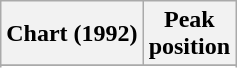<table class="wikitable sortable plainrowheaders" style="text-align:center">
<tr>
<th>Chart (1992)</th>
<th>Peak<br>position</th>
</tr>
<tr>
</tr>
<tr>
</tr>
<tr>
</tr>
<tr>
</tr>
</table>
